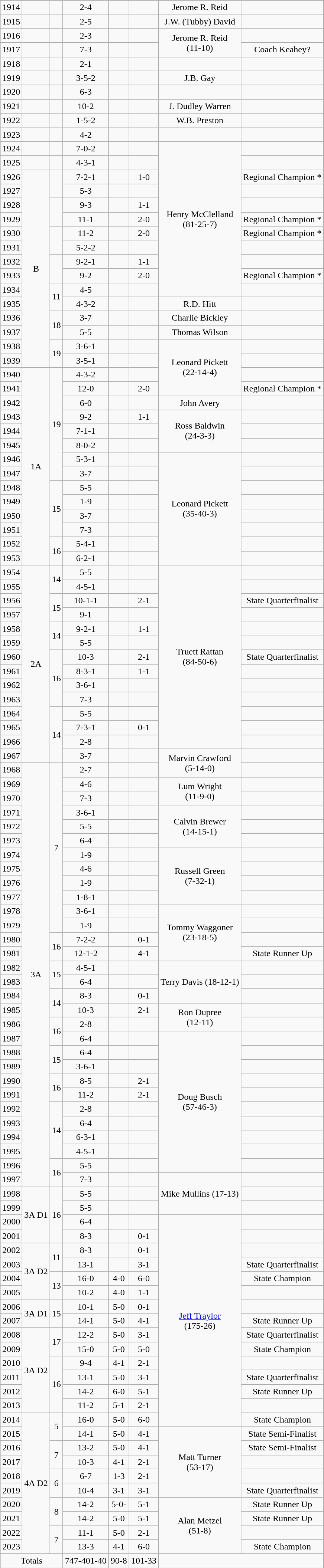<table class="wikitable mw-collapsible mw-collapsed" style="text-align:center">
<tr>
</tr>
<tr>
<td>1914</td>
<td></td>
<td></td>
<td>2-4</td>
<td></td>
<td></td>
<td>Jerome R. Reid</td>
<td></td>
</tr>
<tr>
<td>1915</td>
<td></td>
<td></td>
<td>2-5</td>
<td></td>
<td></td>
<td>J.W. (Tubby) David</td>
<td></td>
</tr>
<tr>
<td>1916</td>
<td></td>
<td></td>
<td>2-3</td>
<td></td>
<td></td>
<td rowspan="2">Jerome R. Reid<br>(11-10)</td>
<td></td>
</tr>
<tr>
<td>1917</td>
<td></td>
<td></td>
<td>7-3</td>
<td></td>
<td></td>
<td>Coach Keahey?</td>
</tr>
<tr>
<td>1918</td>
<td></td>
<td></td>
<td>2-1</td>
<td></td>
<td></td>
<td></td>
<td></td>
</tr>
<tr>
<td>1919</td>
<td></td>
<td></td>
<td>3-5-2</td>
<td></td>
<td></td>
<td>J.B. Gay</td>
<td></td>
</tr>
<tr>
<td>1920</td>
<td></td>
<td></td>
<td>6-3</td>
<td></td>
<td></td>
<td></td>
<td></td>
</tr>
<tr>
<td>1921</td>
<td></td>
<td></td>
<td>10-2</td>
<td></td>
<td></td>
<td>J. Dudley Warren</td>
<td></td>
</tr>
<tr>
<td>1922</td>
<td></td>
<td></td>
<td>1-5-2</td>
<td></td>
<td></td>
<td>W.B. Preston</td>
<td></td>
</tr>
<tr>
<td>1923</td>
<td></td>
<td></td>
<td>4-2</td>
<td></td>
<td></td>
<td></td>
<td></td>
</tr>
<tr>
<td>1924</td>
<td></td>
<td></td>
<td>7-0-2</td>
<td></td>
<td></td>
<td rowspan="11">Henry McClelland<br>(81-25-7)</td>
<td></td>
</tr>
<tr>
<td>1925</td>
<td></td>
<td></td>
<td>4-3-1</td>
<td></td>
<td></td>
<td></td>
</tr>
<tr>
<td>1926</td>
<td rowspan="14">B</td>
<td rowspan="2"></td>
<td>7-2-1</td>
<td></td>
<td>1-0</td>
<td>Regional Champion *</td>
</tr>
<tr>
<td>1927</td>
<td>5-3</td>
<td></td>
<td></td>
<td></td>
</tr>
<tr>
<td>1928</td>
<td rowspan="2"></td>
<td>9-3</td>
<td></td>
<td>1-1</td>
<td></td>
</tr>
<tr>
<td>1929</td>
<td>11-1</td>
<td></td>
<td>2-0</td>
<td>Regional Champion *</td>
</tr>
<tr>
<td>1930</td>
<td rowspan="2"></td>
<td>11-2</td>
<td></td>
<td>2-0</td>
<td>Regional Champion *</td>
</tr>
<tr>
<td>1931</td>
<td>5-2-2</td>
<td></td>
<td></td>
<td></td>
</tr>
<tr>
<td>1932</td>
<td rowspan="2"></td>
<td>9-2-1</td>
<td></td>
<td>1-1</td>
<td></td>
</tr>
<tr>
<td>1933</td>
<td>9-2</td>
<td></td>
<td>2-0</td>
<td>Regional Champion *</td>
</tr>
<tr>
<td>1934</td>
<td rowspan="2">11</td>
<td>4-5</td>
<td></td>
<td></td>
<td></td>
</tr>
<tr>
<td>1935</td>
<td>4-3-2</td>
<td></td>
<td></td>
<td>R.D. Hitt</td>
<td></td>
</tr>
<tr>
<td>1936</td>
<td rowspan="2">18</td>
<td>3-7</td>
<td></td>
<td></td>
<td>Charlie Bickley</td>
<td></td>
</tr>
<tr>
<td>1937</td>
<td>5-5</td>
<td></td>
<td></td>
<td>Thomas Wilson</td>
<td></td>
</tr>
<tr>
<td>1938</td>
<td rowspan="2">19</td>
<td>3-6-1</td>
<td></td>
<td></td>
<td rowspan="4">Leonard Pickett<br>(22-14-4)</td>
<td></td>
</tr>
<tr>
<td>1939</td>
<td>3-5-1</td>
<td></td>
<td></td>
<td></td>
</tr>
<tr>
<td>1940</td>
<td rowspan="14">1A</td>
<td rowspan="8">19</td>
<td>4-3-2</td>
<td></td>
<td></td>
<td></td>
</tr>
<tr>
<td>1941</td>
<td>12-0</td>
<td></td>
<td>2-0</td>
<td>Regional Champion *</td>
</tr>
<tr>
<td>1942</td>
<td>6-0</td>
<td></td>
<td></td>
<td>John Avery</td>
<td></td>
</tr>
<tr>
<td>1943</td>
<td>9-2</td>
<td></td>
<td>1-1</td>
<td rowspan="3">Ross Baldwin<br>(24-3-3)</td>
<td></td>
</tr>
<tr>
<td>1944</td>
<td>7-1-1</td>
<td></td>
<td></td>
<td></td>
</tr>
<tr>
<td>1945</td>
<td>8-0-2</td>
<td></td>
<td></td>
<td></td>
</tr>
<tr>
<td>1946</td>
<td>5-3-1</td>
<td></td>
<td></td>
<td rowspan="8">Leonard Pickett<br>(35-40-3)</td>
<td></td>
</tr>
<tr>
<td>1947</td>
<td>3-7</td>
<td></td>
<td></td>
<td></td>
</tr>
<tr>
<td>1948</td>
<td rowspan="4">15</td>
<td>5-5</td>
<td></td>
<td></td>
<td></td>
</tr>
<tr>
<td>1949</td>
<td>1-9</td>
<td></td>
<td></td>
<td></td>
</tr>
<tr>
<td>1950</td>
<td>3-7</td>
<td></td>
<td></td>
<td></td>
</tr>
<tr>
<td>1951</td>
<td>7-3</td>
<td></td>
<td></td>
<td></td>
</tr>
<tr>
<td>1952</td>
<td rowspan="2">16</td>
<td>5-4-1</td>
<td></td>
<td></td>
<td></td>
</tr>
<tr>
<td>1953</td>
<td>6-2-1</td>
<td></td>
<td></td>
<td></td>
</tr>
<tr>
<td>1954</td>
<td rowspan="14">2A</td>
<td rowspan="2">14</td>
<td>5-5</td>
<td></td>
<td></td>
<td rowspan="13">Truett Rattan<br>(84-50-6)</td>
<td></td>
</tr>
<tr>
<td>1955</td>
<td>4-5-1</td>
<td></td>
<td></td>
<td></td>
</tr>
<tr>
<td>1956</td>
<td rowspan="2">15</td>
<td>10-1-1</td>
<td></td>
<td>2-1</td>
<td>State Quarterfinalist</td>
</tr>
<tr>
<td>1957</td>
<td>9-1</td>
<td></td>
<td></td>
<td></td>
</tr>
<tr>
<td>1958</td>
<td rowspan="2">14</td>
<td>9-2-1</td>
<td></td>
<td>1-1</td>
<td></td>
</tr>
<tr>
<td>1959</td>
<td>5-5</td>
<td></td>
<td></td>
<td></td>
</tr>
<tr>
<td>1960</td>
<td rowspan="4">16</td>
<td>10-3</td>
<td></td>
<td>2-1</td>
<td>State Quarterfinalist</td>
</tr>
<tr>
<td>1961</td>
<td>8-3-1</td>
<td></td>
<td>1-1</td>
<td></td>
</tr>
<tr>
<td>1962</td>
<td>3-6-1</td>
<td></td>
<td></td>
<td></td>
</tr>
<tr>
<td>1963</td>
<td>7-3</td>
<td></td>
<td></td>
<td></td>
</tr>
<tr>
<td>1964</td>
<td rowspan="4">14</td>
<td>5-5</td>
<td></td>
<td></td>
<td></td>
</tr>
<tr>
<td>1965</td>
<td>7-3-1</td>
<td></td>
<td>0-1</td>
<td></td>
</tr>
<tr>
<td>1966</td>
<td>2-8</td>
<td></td>
<td></td>
<td></td>
</tr>
<tr>
<td>1967</td>
<td>3-7</td>
<td></td>
<td></td>
<td rowspan="2">Marvin Crawford<br>(5-14-0)</td>
<td></td>
</tr>
<tr>
<td>1968</td>
<td rowspan="30">3A</td>
<td rowspan="12">7</td>
<td>2-7</td>
<td></td>
<td></td>
<td></td>
</tr>
<tr>
<td>1969</td>
<td>4-6</td>
<td></td>
<td></td>
<td rowspan="2">Lum Wright<br>(11-9-0)</td>
<td></td>
</tr>
<tr>
<td>1970</td>
<td>7-3</td>
<td></td>
<td></td>
<td></td>
</tr>
<tr>
<td>1971</td>
<td>3-6-1</td>
<td></td>
<td></td>
<td rowspan="3">Calvin Brewer<br>(14-15-1)</td>
<td></td>
</tr>
<tr>
<td>1972</td>
<td>5-5</td>
<td></td>
<td></td>
<td></td>
</tr>
<tr>
<td>1973</td>
<td>6-4</td>
<td></td>
<td></td>
<td></td>
</tr>
<tr>
<td>1974</td>
<td>1-9</td>
<td></td>
<td></td>
<td rowspan="4">Russell Green<br>(7-32-1)</td>
<td></td>
</tr>
<tr>
<td>1975</td>
<td>4-6</td>
<td></td>
<td></td>
<td></td>
</tr>
<tr>
<td>1976</td>
<td>1-9</td>
<td></td>
<td></td>
<td></td>
</tr>
<tr>
<td>1977</td>
<td>1-8-1</td>
<td></td>
<td></td>
<td></td>
</tr>
<tr>
<td>1978</td>
<td>3-6-1</td>
<td></td>
<td></td>
<td rowspan="4">Tommy Waggoner<br>(23-18-5)</td>
<td></td>
</tr>
<tr>
<td>1979</td>
<td>1-9</td>
<td></td>
<td></td>
<td></td>
</tr>
<tr>
<td>1980</td>
<td rowspan="2">16</td>
<td>7-2-2</td>
<td></td>
<td>0-1</td>
<td></td>
</tr>
<tr>
<td>1981</td>
<td>12-1-2</td>
<td></td>
<td>4-1</td>
<td>State Runner Up</td>
</tr>
<tr>
<td>1982</td>
<td rowspan="2">15</td>
<td>4-5-1</td>
<td></td>
<td></td>
<td rowspan="3">Terry Davis (18-12-1)</td>
<td></td>
</tr>
<tr>
<td>1983</td>
<td>6-4</td>
<td></td>
<td></td>
<td></td>
</tr>
<tr>
<td>1984</td>
<td rowspan="2">14</td>
<td>8-3</td>
<td></td>
<td>0-1</td>
<td></td>
</tr>
<tr>
<td>1985</td>
<td>10-3</td>
<td></td>
<td>2-1</td>
<td rowspan="2">Ron Dupree<br>(12-11)</td>
<td></td>
</tr>
<tr>
<td>1986</td>
<td rowspan="2">16</td>
<td>2-8</td>
<td></td>
<td></td>
<td></td>
</tr>
<tr>
<td>1987</td>
<td>6-4</td>
<td></td>
<td></td>
<td rowspan="10">Doug Busch<br>(57-46-3)</td>
<td></td>
</tr>
<tr>
<td>1988</td>
<td rowspan="2">15</td>
<td>6-4</td>
<td></td>
<td></td>
<td></td>
</tr>
<tr>
<td>1989</td>
<td>3-6-1</td>
<td></td>
<td></td>
<td></td>
</tr>
<tr>
<td>1990</td>
<td rowspan="2">16</td>
<td>8-5</td>
<td></td>
<td>2-1</td>
<td></td>
</tr>
<tr>
<td>1991</td>
<td>11-2</td>
<td></td>
<td>2-1</td>
<td></td>
</tr>
<tr>
<td>1992</td>
<td rowspan="4">14</td>
<td>2-8</td>
<td></td>
<td></td>
<td></td>
</tr>
<tr>
<td>1993</td>
<td>6-4</td>
<td></td>
<td></td>
<td></td>
</tr>
<tr>
<td>1994</td>
<td>6-3-1</td>
<td></td>
<td></td>
<td></td>
</tr>
<tr>
<td>1995</td>
<td>4-5-1</td>
<td></td>
<td></td>
<td></td>
</tr>
<tr>
<td>1996</td>
<td rowspan="2">16</td>
<td>5-5</td>
<td></td>
<td></td>
<td></td>
</tr>
<tr>
<td>1997</td>
<td>7-3</td>
<td></td>
<td></td>
<td rowspan="3">Mike Mullins (17-13)</td>
<td></td>
</tr>
<tr>
<td>1998</td>
<td rowspan="4">3A D1</td>
<td rowspan="4">16</td>
<td>5-5</td>
<td></td>
<td></td>
<td></td>
</tr>
<tr>
<td>1999</td>
<td>5-5</td>
<td></td>
<td></td>
<td></td>
</tr>
<tr>
<td>2000</td>
<td>6-4</td>
<td></td>
<td></td>
<td rowspan="15"><a href='#'>Jeff Traylor</a><br>(175-26)</td>
<td></td>
</tr>
<tr>
<td>2001</td>
<td>8-3</td>
<td></td>
<td>0-1</td>
<td></td>
</tr>
<tr>
<td>2002</td>
<td rowspan="4">3A D2</td>
<td rowspan="2">11</td>
<td>8-3</td>
<td></td>
<td>0-1</td>
<td></td>
</tr>
<tr>
<td>2003</td>
<td>13-1</td>
<td></td>
<td>3-1</td>
<td>State Quarterfinalist</td>
</tr>
<tr>
<td>2004</td>
<td rowspan="2">13</td>
<td>16-0</td>
<td>4-0</td>
<td>6-0</td>
<td>State Champion</td>
</tr>
<tr>
<td>2005</td>
<td>10-2</td>
<td>4-0</td>
<td>1-1</td>
<td></td>
</tr>
<tr>
<td>2006</td>
<td rowspan="2">3A D1</td>
<td rowspan="2">15</td>
<td>10-1</td>
<td>5-0</td>
<td>0-1</td>
<td></td>
</tr>
<tr>
<td>2007</td>
<td>14-1</td>
<td>5-0</td>
<td>4-1</td>
<td>State Runner Up</td>
</tr>
<tr>
<td>2008</td>
<td rowspan="6">3A D2</td>
<td rowspan="2">17</td>
<td>12-2</td>
<td>5-0</td>
<td>3-1</td>
<td>State Quarterfinalist</td>
</tr>
<tr>
<td>2009</td>
<td>15-0</td>
<td>5-0</td>
<td>5-0</td>
<td>State Champion</td>
</tr>
<tr>
<td>2010</td>
<td rowspan="4">16</td>
<td>9-4</td>
<td>4-1</td>
<td>2-1</td>
<td></td>
</tr>
<tr>
<td>2011</td>
<td>13-1</td>
<td>5-0</td>
<td>3-1</td>
<td>State Quarterfinalist</td>
</tr>
<tr>
<td>2012</td>
<td>14-2</td>
<td>6-0</td>
<td>5-1</td>
<td>State Runner Up</td>
</tr>
<tr>
<td>2013</td>
<td>11-2</td>
<td>5-1</td>
<td>2-1</td>
<td></td>
</tr>
<tr>
<td>2014</td>
<td rowspan="10">4A D2</td>
<td rowspan="2">5</td>
<td>16-0</td>
<td>5-0</td>
<td>6-0</td>
<td>State Champion</td>
</tr>
<tr>
<td>2015</td>
<td>14-1</td>
<td>5-0</td>
<td>4-1</td>
<td rowspan="5">Matt Turner<br>(53-17)</td>
<td>State Semi-Finalist</td>
</tr>
<tr>
<td>2016</td>
<td rowspan="2">7</td>
<td>13-2</td>
<td>5-0</td>
<td>4-1</td>
<td>State Semi-Finalist</td>
</tr>
<tr>
<td>2017</td>
<td>10-3</td>
<td>4-1</td>
<td>2-1</td>
<td></td>
</tr>
<tr>
<td>2018</td>
<td rowspan="2">6</td>
<td>6-7</td>
<td>1-3</td>
<td>2-1</td>
<td></td>
</tr>
<tr>
<td>2019</td>
<td>10-4</td>
<td>3-1</td>
<td>3-1</td>
<td>State Quarterfinalist</td>
</tr>
<tr>
<td>2020</td>
<td rowspan="2">8</td>
<td>14-2</td>
<td>5-0-</td>
<td>5-1</td>
<td rowspan="4">Alan Metzel<br>(51-8)</td>
<td>State Runner Up</td>
</tr>
<tr>
<td>2021</td>
<td>14-2</td>
<td>5-0</td>
<td>5-1</td>
<td>State Runner Up</td>
</tr>
<tr>
<td>2022</td>
<td rowspan="2">7</td>
<td>11-1</td>
<td>5-0</td>
<td>2-1</td>
<td></td>
</tr>
<tr>
<td>2023</td>
<td>13-3</td>
<td>4-1</td>
<td>6-0</td>
<td>State Champion</td>
</tr>
<tr>
<td colspan="3">Totals</td>
<td>747-401-40</td>
<td>90-8</td>
<td>101-33</td>
<td colspan="2"></td>
</tr>
</table>
